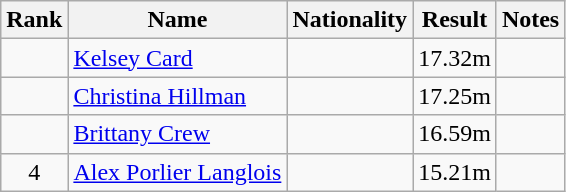<table class="wikitable sortable" style="text-align:center">
<tr>
<th>Rank</th>
<th>Name</th>
<th>Nationality</th>
<th>Result</th>
<th>Notes</th>
</tr>
<tr>
<td></td>
<td align=left><a href='#'>Kelsey Card</a></td>
<td align=left></td>
<td>17.32m</td>
<td></td>
</tr>
<tr>
<td></td>
<td align=left><a href='#'>Christina Hillman</a></td>
<td align=left></td>
<td>17.25m</td>
<td></td>
</tr>
<tr>
<td></td>
<td align=left><a href='#'>Brittany Crew</a></td>
<td align=left></td>
<td>16.59m</td>
<td></td>
</tr>
<tr>
<td>4</td>
<td align=left><a href='#'>Alex Porlier Langlois</a></td>
<td align=left></td>
<td>15.21m</td>
<td></td>
</tr>
</table>
